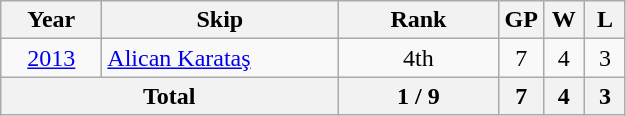<table class="wikitable" style="text-align: center;">
<tr>
<th width="60">Year</th>
<th width="150">Skip</th>
<th width="100">Rank</th>
<th width="20">GP</th>
<th width="20">W</th>
<th width="20">L</th>
</tr>
<tr>
<td> <a href='#'>2013</a></td>
<td align=left><a href='#'>Alican Karataş</a></td>
<td>4th</td>
<td>7</td>
<td>4</td>
<td>3</td>
</tr>
<tr>
<th colspan=2>Total</th>
<th>1 / 9</th>
<th>7</th>
<th>4</th>
<th>3</th>
</tr>
</table>
